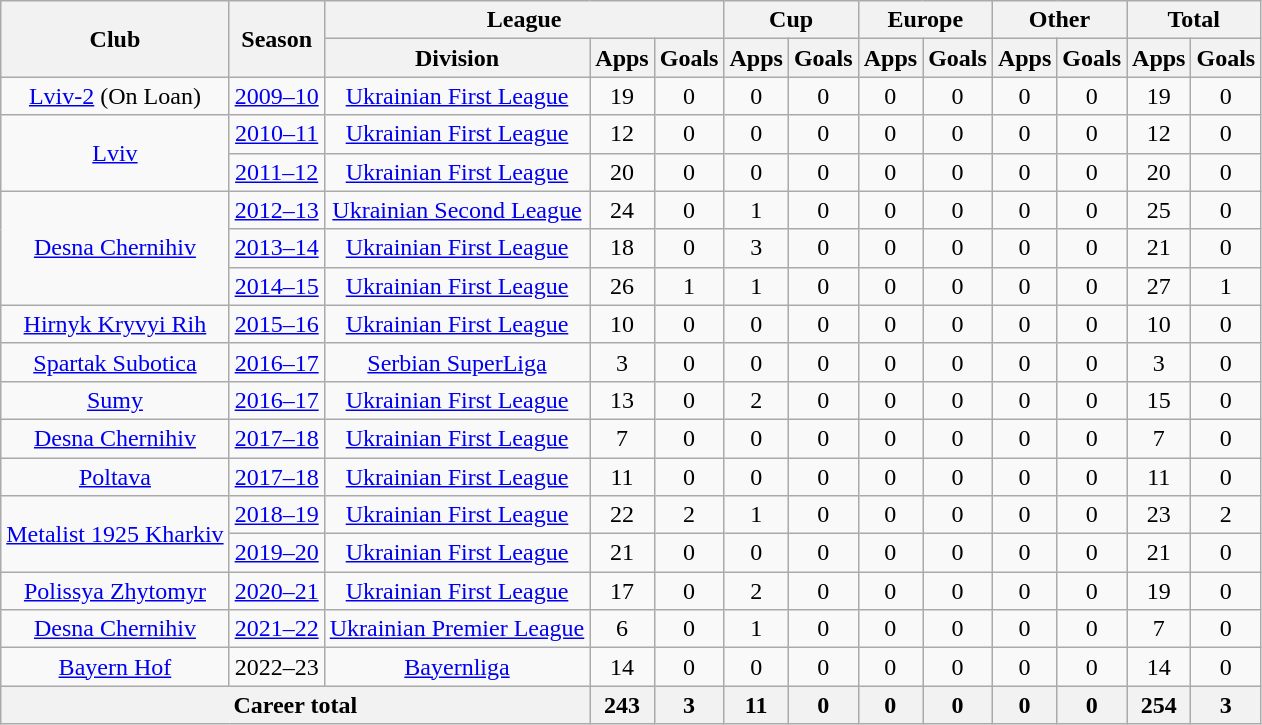<table class="wikitable" style="text-align:center">
<tr>
<th rowspan="2">Club</th>
<th rowspan="2">Season</th>
<th colspan="3">League</th>
<th colspan="2">Cup</th>
<th colspan="2">Europe</th>
<th colspan="2">Other</th>
<th colspan="2">Total</th>
</tr>
<tr>
<th>Division</th>
<th>Apps</th>
<th>Goals</th>
<th>Apps</th>
<th>Goals</th>
<th>Apps</th>
<th>Goals</th>
<th>Apps</th>
<th>Goals</th>
<th>Apps</th>
<th>Goals</th>
</tr>
<tr>
<td rowspan="1"><a href='#'>Lviv-2</a> (On Loan)</td>
<td><a href='#'>2009–10</a></td>
<td><a href='#'>Ukrainian First League</a></td>
<td>19</td>
<td>0</td>
<td>0</td>
<td>0</td>
<td>0</td>
<td>0</td>
<td>0</td>
<td>0</td>
<td>19</td>
<td>0</td>
</tr>
<tr>
<td rowspan="2"><a href='#'>Lviv</a></td>
<td><a href='#'>2010–11</a></td>
<td><a href='#'>Ukrainian First League</a></td>
<td>12</td>
<td>0</td>
<td>0</td>
<td>0</td>
<td>0</td>
<td>0</td>
<td>0</td>
<td>0</td>
<td>12</td>
<td>0</td>
</tr>
<tr>
<td><a href='#'>2011–12</a></td>
<td><a href='#'>Ukrainian First League</a></td>
<td>20</td>
<td>0</td>
<td>0</td>
<td>0</td>
<td>0</td>
<td>0</td>
<td>0</td>
<td>0</td>
<td>20</td>
<td>0</td>
</tr>
<tr>
<td rowspan="3"><a href='#'>Desna Chernihiv</a></td>
<td><a href='#'>2012–13</a></td>
<td><a href='#'>Ukrainian Second League</a></td>
<td>24</td>
<td>0</td>
<td>1</td>
<td>0</td>
<td>0</td>
<td>0</td>
<td>0</td>
<td>0</td>
<td>25</td>
<td>0</td>
</tr>
<tr>
<td><a href='#'>2013–14</a></td>
<td><a href='#'>Ukrainian First League</a></td>
<td>18</td>
<td>0</td>
<td>3</td>
<td>0</td>
<td>0</td>
<td>0</td>
<td>0</td>
<td>0</td>
<td>21</td>
<td>0</td>
</tr>
<tr>
<td><a href='#'>2014–15</a></td>
<td><a href='#'>Ukrainian First League</a></td>
<td>26</td>
<td>1</td>
<td>1</td>
<td>0</td>
<td>0</td>
<td>0</td>
<td>0</td>
<td>0</td>
<td>27</td>
<td>1</td>
</tr>
<tr>
<td rowspan="1"><a href='#'>Hirnyk Kryvyi Rih</a></td>
<td><a href='#'>2015–16</a></td>
<td><a href='#'>Ukrainian First League</a></td>
<td>10</td>
<td>0</td>
<td>0</td>
<td>0</td>
<td>0</td>
<td>0</td>
<td>0</td>
<td>0</td>
<td>10</td>
<td>0</td>
</tr>
<tr>
<td rowspan="1"><a href='#'>Spartak Subotica</a></td>
<td><a href='#'>2016–17</a></td>
<td><a href='#'>Serbian SuperLiga</a></td>
<td>3</td>
<td>0</td>
<td>0</td>
<td>0</td>
<td>0</td>
<td>0</td>
<td>0</td>
<td>0</td>
<td>3</td>
<td>0</td>
</tr>
<tr>
<td rowspan="1"><a href='#'>Sumy</a></td>
<td><a href='#'>2016–17</a></td>
<td><a href='#'>Ukrainian First League</a></td>
<td>13</td>
<td>0</td>
<td>2</td>
<td>0</td>
<td>0</td>
<td>0</td>
<td>0</td>
<td>0</td>
<td>15</td>
<td>0</td>
</tr>
<tr>
<td rowspan="1"><a href='#'>Desna Chernihiv</a></td>
<td><a href='#'>2017–18</a></td>
<td><a href='#'>Ukrainian First League</a></td>
<td>7</td>
<td>0</td>
<td>0</td>
<td>0</td>
<td>0</td>
<td>0</td>
<td>0</td>
<td>0</td>
<td>7</td>
<td>0</td>
</tr>
<tr>
<td rowspan="1"><a href='#'>Poltava</a></td>
<td><a href='#'>2017–18</a></td>
<td><a href='#'>Ukrainian First League</a></td>
<td>11</td>
<td>0</td>
<td>0</td>
<td>0</td>
<td>0</td>
<td>0</td>
<td>0</td>
<td>0</td>
<td>11</td>
<td>0</td>
</tr>
<tr>
<td rowspan="2"><a href='#'>Metalist 1925 Kharkiv</a></td>
<td><a href='#'>2018–19</a></td>
<td><a href='#'>Ukrainian First League</a></td>
<td>22</td>
<td>2</td>
<td>1</td>
<td>0</td>
<td>0</td>
<td>0</td>
<td>0</td>
<td>0</td>
<td>23</td>
<td>2</td>
</tr>
<tr>
<td><a href='#'>2019–20</a></td>
<td><a href='#'>Ukrainian First League</a></td>
<td>21</td>
<td>0</td>
<td>0</td>
<td>0</td>
<td>0</td>
<td>0</td>
<td>0</td>
<td>0</td>
<td>21</td>
<td>0</td>
</tr>
<tr>
<td rowspan="1"><a href='#'>Polissya Zhytomyr</a></td>
<td><a href='#'>2020–21</a></td>
<td><a href='#'>Ukrainian First League</a></td>
<td>17</td>
<td>0</td>
<td>2</td>
<td>0</td>
<td>0</td>
<td>0</td>
<td>0</td>
<td>0</td>
<td>19</td>
<td>0</td>
</tr>
<tr>
<td rowspan="1"><a href='#'>Desna Chernihiv</a></td>
<td><a href='#'>2021–22</a></td>
<td><a href='#'>Ukrainian Premier League</a></td>
<td>6</td>
<td>0</td>
<td>1</td>
<td>0</td>
<td>0</td>
<td>0</td>
<td>0</td>
<td>0</td>
<td>7</td>
<td>0</td>
</tr>
<tr>
<td rowspan="1"><a href='#'>Bayern Hof</a></td>
<td>2022–23</td>
<td><a href='#'>Bayernliga</a></td>
<td>14</td>
<td>0</td>
<td>0</td>
<td>0</td>
<td>0</td>
<td>0</td>
<td>0</td>
<td>0</td>
<td>14</td>
<td>0</td>
</tr>
<tr>
<th colspan="3">Career total</th>
<th>243</th>
<th>3</th>
<th>11</th>
<th>0</th>
<th>0</th>
<th>0</th>
<th>0</th>
<th>0</th>
<th>254</th>
<th>3</th>
</tr>
</table>
